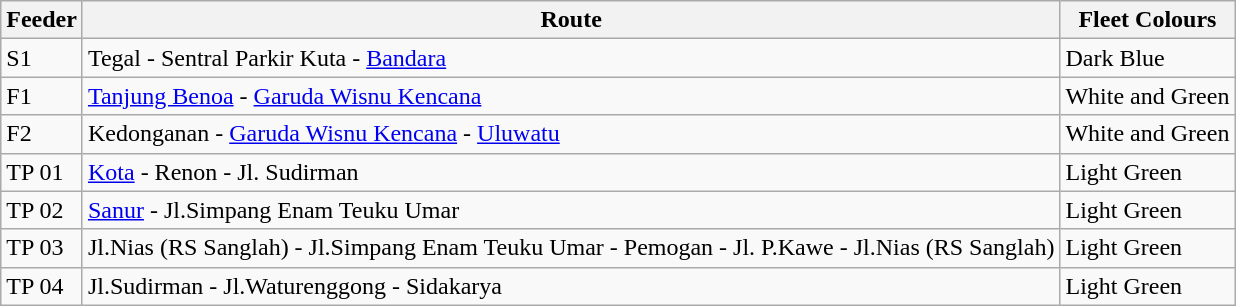<table class="wikitable sortable">
<tr>
<th>Feeder</th>
<th>Route</th>
<th>Fleet Colours</th>
</tr>
<tr>
<td>S1</td>
<td>Tegal - Sentral Parkir Kuta - <a href='#'>Bandara</a></td>
<td>Dark Blue</td>
</tr>
<tr>
<td>F1</td>
<td><a href='#'>Tanjung Benoa</a> - <a href='#'>Garuda Wisnu Kencana</a></td>
<td>White and Green</td>
</tr>
<tr>
<td>F2</td>
<td>Kedonganan - <a href='#'>Garuda Wisnu Kencana</a> - <a href='#'>Uluwatu</a></td>
<td>White and Green</td>
</tr>
<tr>
<td>TP 01</td>
<td><a href='#'>Kota</a> - Renon - Jl. Sudirman</td>
<td>Light Green</td>
</tr>
<tr>
<td>TP 02</td>
<td><a href='#'>Sanur</a> - Jl.Simpang Enam Teuku Umar</td>
<td>Light Green</td>
</tr>
<tr>
<td>TP 03</td>
<td>Jl.Nias (RS Sanglah) - Jl.Simpang Enam Teuku Umar - Pemogan - Jl. P.Kawe - Jl.Nias (RS Sanglah)</td>
<td>Light Green</td>
</tr>
<tr>
<td>TP 04</td>
<td>Jl.Sudirman - Jl.Waturenggong - Sidakarya</td>
<td>Light Green</td>
</tr>
</table>
